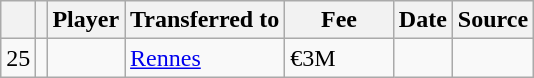<table class="wikitable plainrowheaders sortable">
<tr>
<th></th>
<th></th>
<th scope=col>Player</th>
<th>Transferred to</th>
<th !scope=col; style="width: 65px;">Fee</th>
<th scope=col>Date</th>
<th scope=col>Source</th>
</tr>
<tr>
<td align=center>25</td>
<td align=center></td>
<td></td>
<td><a href='#'>Rennes</a></td>
<td>€3M</td>
<td></td>
<td></td>
</tr>
</table>
